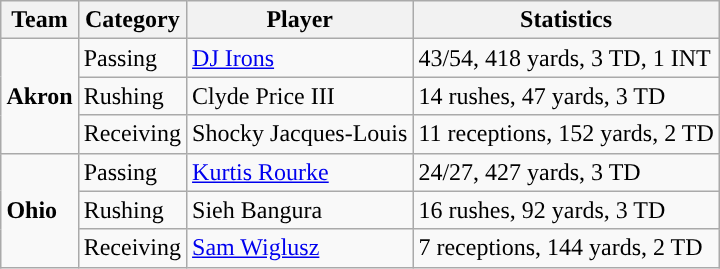<table class="wikitable" style="float: right;">
<tr>
<th>Team</th>
<th>Category</th>
<th>Player</th>
<th>Statistics</th>
</tr>
<tr>
<td rowspan=3><strong>Akron</strong></td>
<td>Passing</td>
<td><a href='#'>DJ Irons</a></td>
<td>43/54, 418 yards, 3 TD, 1 INT</td>
</tr>
<tr>
<td>Rushing</td>
<td>Clyde Price III</td>
<td>14 rushes, 47 yards, 3 TD</td>
</tr>
<tr>
<td>Receiving</td>
<td>Shocky Jacques-Louis</td>
<td>11 receptions, 152 yards, 2 TD</td>
</tr>
<tr>
<td rowspan=3><strong>Ohio</strong></td>
<td>Passing</td>
<td><a href='#'>Kurtis Rourke</a></td>
<td>24/27, 427 yards, 3 TD</td>
</tr>
<tr>
<td>Rushing</td>
<td>Sieh Bangura</td>
<td>16 rushes, 92 yards, 3 TD</td>
</tr>
<tr>
<td>Receiving</td>
<td><a href='#'>Sam Wiglusz</a></td>
<td>7 receptions, 144 yards, 2 TD</td>
</tr>
</table>
